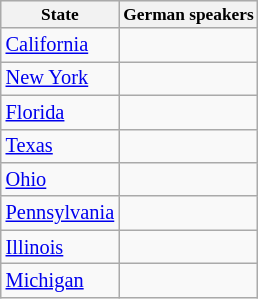<table class="wikitable sortable" style="float:right; font-size:85%;">
<tr style="font-size: 85%;">
<th>State</th>
<th>German speakers</th>
</tr>
<tr>
<td><a href='#'>California</a></td>
<td></td>
</tr>
<tr>
<td><a href='#'>New York</a></td>
<td></td>
</tr>
<tr>
<td><a href='#'>Florida</a></td>
<td></td>
</tr>
<tr>
<td><a href='#'>Texas</a></td>
<td></td>
</tr>
<tr>
<td><a href='#'>Ohio</a></td>
<td></td>
</tr>
<tr>
<td><a href='#'>Pennsylvania</a></td>
<td></td>
</tr>
<tr>
<td><a href='#'>Illinois</a></td>
<td></td>
</tr>
<tr>
<td><a href='#'>Michigan</a></td>
<td></td>
</tr>
</table>
